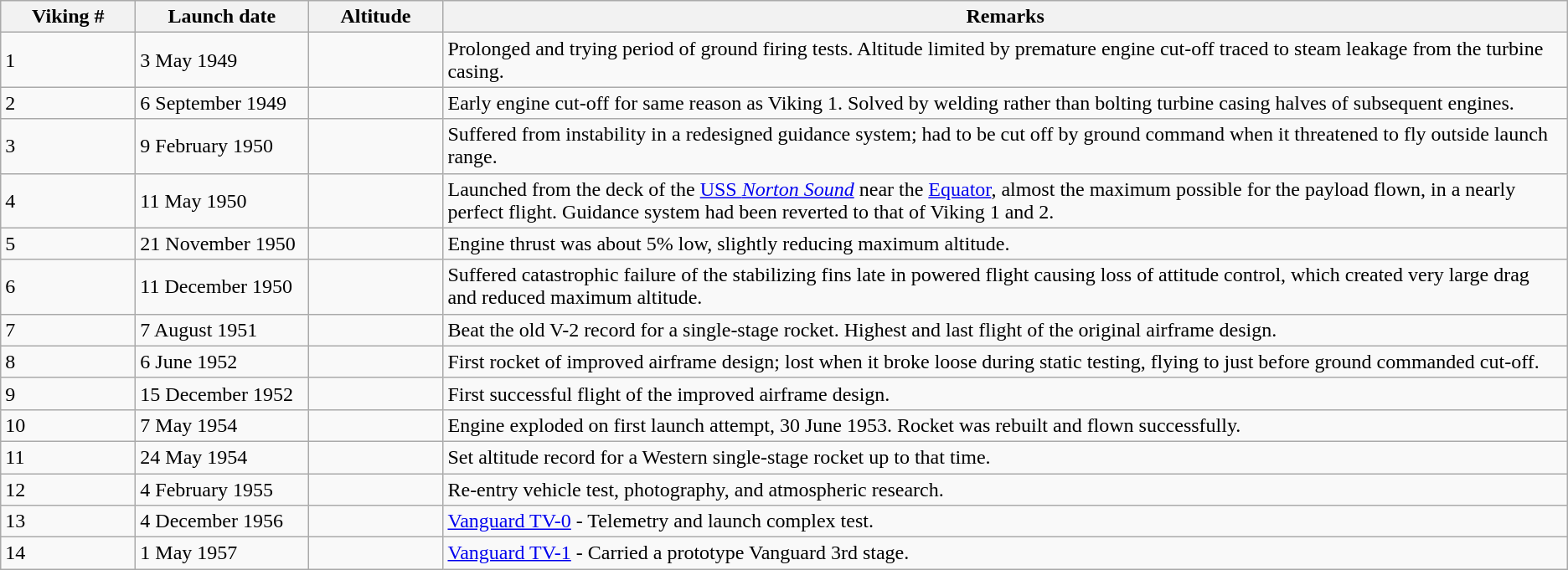<table class="wikitable sortable">
<tr>
<th width="100">Viking #</th>
<th width="130">Launch date</th>
<th width="100">Altitude</th>
<th>Remarks</th>
</tr>
<tr>
<td>1</td>
<td>3 May 1949</td>
<td></td>
<td>Prolonged and trying period of ground firing tests. Altitude limited by premature engine cut-off traced to steam leakage from the turbine casing.</td>
</tr>
<tr>
<td>2</td>
<td>6 September 1949</td>
<td></td>
<td>Early engine cut-off for same reason as Viking 1. Solved by welding rather than bolting turbine casing halves of subsequent engines.</td>
</tr>
<tr>
<td>3</td>
<td>9 February 1950</td>
<td></td>
<td>Suffered from instability in a redesigned guidance system; had to be cut off by ground command when it threatened to fly outside launch range.</td>
</tr>
<tr>
<td>4</td>
<td>11 May 1950</td>
<td></td>
<td>Launched from the deck of the <a href='#'>USS <em>Norton Sound</em></a> near the <a href='#'>Equator</a>, almost the maximum possible for the payload flown, in a nearly perfect flight. Guidance system had been reverted to that of Viking 1 and 2.</td>
</tr>
<tr>
<td>5</td>
<td>21 November 1950</td>
<td></td>
<td>Engine thrust was about 5% low, slightly reducing maximum altitude.</td>
</tr>
<tr>
<td>6</td>
<td>11 December 1950</td>
<td></td>
<td>Suffered catastrophic failure of the stabilizing fins late in powered flight causing loss of attitude control, which created very large drag and reduced maximum altitude.</td>
</tr>
<tr>
<td>7</td>
<td>7 August 1951</td>
<td></td>
<td>Beat the old V-2 record for a single-stage rocket. Highest and last flight of the original airframe design.</td>
</tr>
<tr>
<td>8</td>
<td>6 June 1952</td>
<td></td>
<td>First rocket of improved airframe design; lost when it broke loose during static testing, flying to just  before ground commanded cut-off.</td>
</tr>
<tr>
<td>9</td>
<td>15 December 1952</td>
<td></td>
<td>First successful flight of the improved airframe design.</td>
</tr>
<tr>
<td>10</td>
<td>7 May 1954</td>
<td></td>
<td>Engine exploded on first launch attempt, 30 June 1953. Rocket was rebuilt and flown successfully.</td>
</tr>
<tr>
<td>11</td>
<td>24 May 1954</td>
<td></td>
<td>Set altitude record for a Western single-stage rocket up to that time.</td>
</tr>
<tr>
<td>12</td>
<td>4 February 1955</td>
<td></td>
<td>Re-entry vehicle test, photography, and atmospheric research.</td>
</tr>
<tr>
<td>13</td>
<td>4 December 1956</td>
<td></td>
<td><a href='#'>Vanguard TV-0</a> - Telemetry and launch complex test.</td>
</tr>
<tr>
<td>14</td>
<td>1 May 1957</td>
<td></td>
<td><a href='#'>Vanguard TV-1</a> - Carried a prototype Vanguard 3rd stage.</td>
</tr>
</table>
